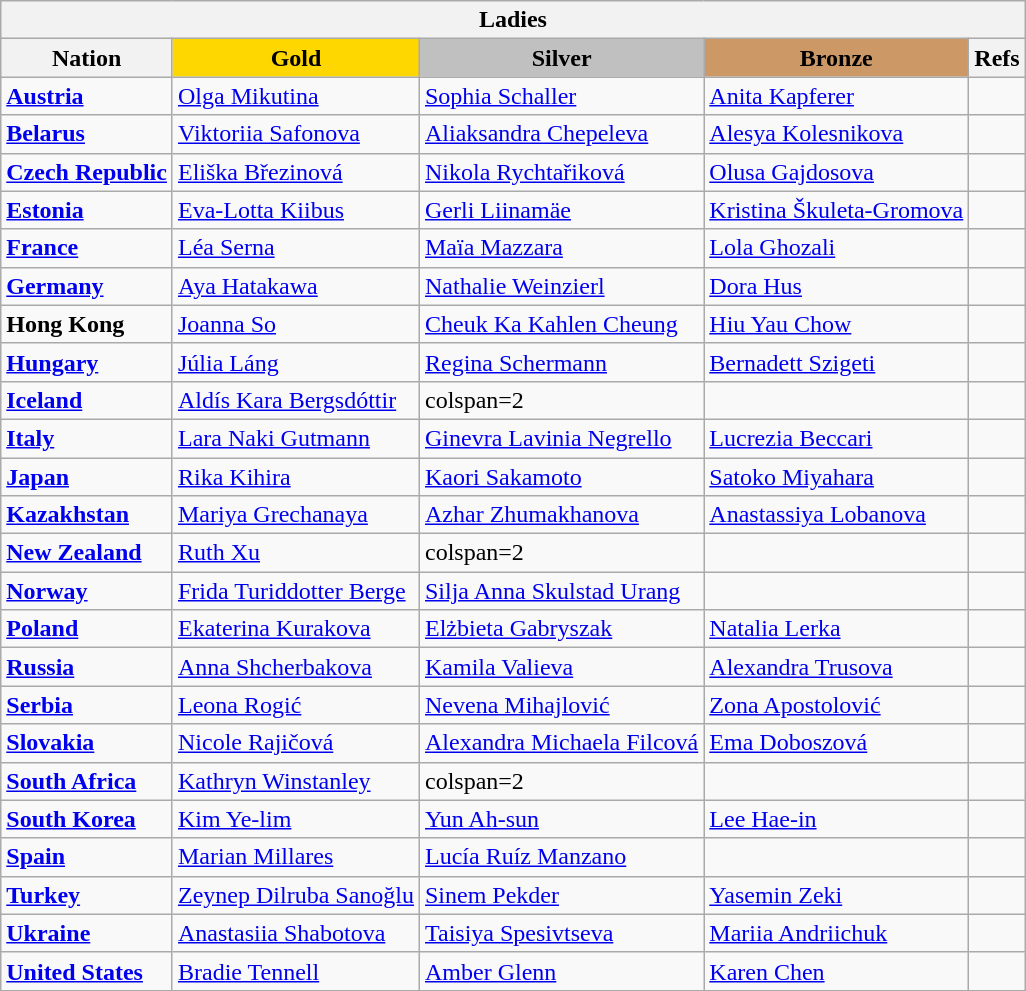<table class="wikitable">
<tr>
<th colspan=5>Ladies</th>
</tr>
<tr>
<th>Nation</th>
<td style="text-align:center; background:gold;"><strong>Gold</strong></td>
<td style="text-align:center; background:silver;"><strong>Silver</strong></td>
<td style="text-align:center; background:#c96;"><strong>Bronze</strong></td>
<th>Refs</th>
</tr>
<tr>
<td><strong> <a href='#'>Austria</a></strong></td>
<td><a href='#'>Olga Mikutina</a></td>
<td><a href='#'>Sophia Schaller</a></td>
<td><a href='#'>Anita Kapferer</a></td>
<td></td>
</tr>
<tr>
<td><strong> <a href='#'>Belarus</a></strong></td>
<td><a href='#'>Viktoriia Safonova</a></td>
<td><a href='#'>Aliaksandra Chepeleva</a></td>
<td><a href='#'>Alesya Kolesnikova</a></td>
<td></td>
</tr>
<tr>
<td><strong> <a href='#'>Czech Republic</a></strong></td>
<td><a href='#'>Eliška Březinová</a></td>
<td><a href='#'>Nikola Rychtařiková</a></td>
<td><a href='#'>Olusa Gajdosova</a></td>
<td></td>
</tr>
<tr>
<td><strong> <a href='#'>Estonia</a></strong></td>
<td><a href='#'>Eva-Lotta Kiibus</a></td>
<td><a href='#'>Gerli Liinamäe</a></td>
<td><a href='#'>Kristina Škuleta-Gromova</a></td>
<td></td>
</tr>
<tr>
<td><strong> <a href='#'>France</a></strong></td>
<td><a href='#'>Léa Serna</a></td>
<td><a href='#'>Maïa Mazzara</a></td>
<td><a href='#'>Lola Ghozali</a></td>
<td></td>
</tr>
<tr>
<td><strong> <a href='#'>Germany</a></strong></td>
<td><a href='#'>Aya Hatakawa</a></td>
<td><a href='#'>Nathalie Weinzierl</a></td>
<td><a href='#'>Dora Hus</a></td>
<td></td>
</tr>
<tr>
<td><strong> Hong Kong</strong></td>
<td><a href='#'>Joanna So</a></td>
<td><a href='#'>Cheuk Ka Kahlen Cheung</a></td>
<td><a href='#'>Hiu Yau Chow</a></td>
<td></td>
</tr>
<tr>
<td><strong> <a href='#'>Hungary</a></strong></td>
<td><a href='#'>Júlia Láng</a></td>
<td><a href='#'>Regina Schermann</a></td>
<td><a href='#'>Bernadett Szigeti</a></td>
<td></td>
</tr>
<tr>
<td><strong> <a href='#'>Iceland</a></strong></td>
<td><a href='#'>Aldís Kara Bergsdóttir</a></td>
<td>colspan=2 </td>
<td></td>
</tr>
<tr>
<td><strong> <a href='#'>Italy</a></strong></td>
<td><a href='#'>Lara Naki Gutmann</a></td>
<td><a href='#'>Ginevra Lavinia Negrello</a></td>
<td><a href='#'>Lucrezia Beccari</a></td>
<td></td>
</tr>
<tr>
<td><strong> <a href='#'>Japan</a></strong></td>
<td><a href='#'>Rika Kihira</a></td>
<td><a href='#'>Kaori Sakamoto</a></td>
<td><a href='#'>Satoko Miyahara</a></td>
<td></td>
</tr>
<tr>
<td><strong> <a href='#'>Kazakhstan</a></strong></td>
<td><a href='#'>Mariya Grechanaya</a></td>
<td><a href='#'>Azhar Zhumakhanova</a></td>
<td><a href='#'>Anastassiya Lobanova</a></td>
<td></td>
</tr>
<tr>
<td><strong> <a href='#'>New Zealand</a></strong></td>
<td><a href='#'>Ruth Xu</a></td>
<td>colspan=2 </td>
<td></td>
</tr>
<tr>
<td><strong> <a href='#'>Norway</a></strong></td>
<td><a href='#'>Frida Turiddotter Berge</a></td>
<td><a href='#'>Silja Anna Skulstad Urang</a></td>
<td></td>
<td></td>
</tr>
<tr>
<td><strong> <a href='#'>Poland</a></strong></td>
<td><a href='#'>Ekaterina Kurakova</a></td>
<td><a href='#'>Elżbieta Gabryszak</a></td>
<td><a href='#'>Natalia Lerka</a></td>
<td></td>
</tr>
<tr>
<td><strong> <a href='#'>Russia</a></strong></td>
<td><a href='#'>Anna Shcherbakova</a></td>
<td><a href='#'>Kamila Valieva</a></td>
<td><a href='#'>Alexandra Trusova</a></td>
<td></td>
</tr>
<tr>
<td><strong> <a href='#'>Serbia</a></strong></td>
<td><a href='#'>Leona Rogić</a></td>
<td><a href='#'>Nevena Mihajlović</a></td>
<td><a href='#'>Zona Apostolović</a></td>
<td></td>
</tr>
<tr>
<td><strong> <a href='#'>Slovakia</a></strong></td>
<td><a href='#'>Nicole Rajičová</a></td>
<td><a href='#'>Alexandra Michaela Filcová</a></td>
<td><a href='#'>Ema Doboszová</a></td>
<td></td>
</tr>
<tr>
<td><strong> <a href='#'>South Africa</a></strong></td>
<td><a href='#'>Kathryn Winstanley</a></td>
<td>colspan=2 </td>
<td></td>
</tr>
<tr>
<td><strong> <a href='#'>South Korea</a></strong></td>
<td><a href='#'>Kim Ye-lim</a></td>
<td><a href='#'>Yun Ah-sun</a></td>
<td><a href='#'>Lee Hae-in</a></td>
<td></td>
</tr>
<tr>
<td><strong> <a href='#'>Spain</a></strong></td>
<td><a href='#'>Marian Millares</a></td>
<td><a href='#'>Lucía Ruíz Manzano</a></td>
<td></td>
<td></td>
</tr>
<tr>
<td><strong> <a href='#'>Turkey</a></strong></td>
<td><a href='#'>Zeynep Dilruba Sanoğlu</a></td>
<td><a href='#'>Sinem Pekder</a></td>
<td><a href='#'>Yasemin Zeki</a></td>
<td></td>
</tr>
<tr>
<td><strong> <a href='#'>Ukraine</a></strong></td>
<td><a href='#'>Anastasiia Shabotova</a></td>
<td><a href='#'>Taisiya Spesivtseva</a></td>
<td><a href='#'>Mariia Andriichuk</a></td>
<td></td>
</tr>
<tr>
<td><strong> <a href='#'>United States</a></strong></td>
<td><a href='#'>Bradie Tennell</a></td>
<td><a href='#'>Amber Glenn</a></td>
<td><a href='#'>Karen Chen</a></td>
<td></td>
</tr>
</table>
